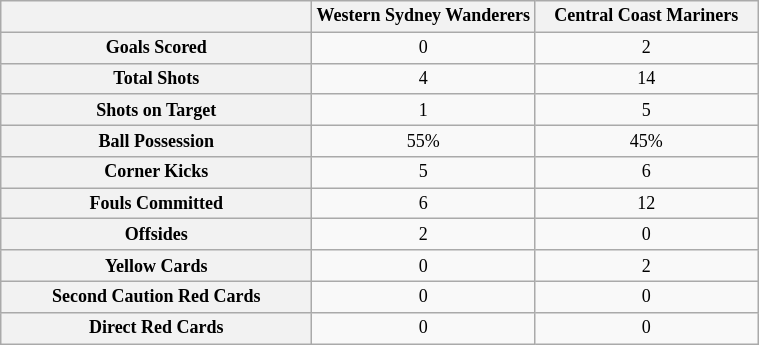<table class="wikitable" style="font-size:12px; text-align: center;" width=40%>
<tr>
<th width=100></th>
<th width=70>Western Sydney Wanderers</th>
<th width=70>Central Coast Mariners</th>
</tr>
<tr>
<th>Goals Scored</th>
<td>0</td>
<td>2</td>
</tr>
<tr>
<th>Total Shots</th>
<td>4</td>
<td>14</td>
</tr>
<tr>
<th>Shots on Target</th>
<td>1</td>
<td>5</td>
</tr>
<tr>
<th>Ball Possession</th>
<td>55%</td>
<td>45%</td>
</tr>
<tr>
<th>Corner Kicks</th>
<td>5</td>
<td>6</td>
</tr>
<tr>
<th>Fouls Committed</th>
<td>6</td>
<td>12</td>
</tr>
<tr>
<th>Offsides</th>
<td>2</td>
<td>0</td>
</tr>
<tr>
<th>Yellow Cards</th>
<td>0</td>
<td>2</td>
</tr>
<tr>
<th>Second Caution Red Cards</th>
<td>0</td>
<td>0</td>
</tr>
<tr>
<th>Direct Red Cards</th>
<td>0</td>
<td>0</td>
</tr>
</table>
